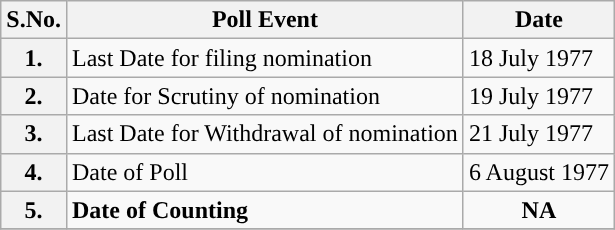<table class="wikitable sortable">
<tr>
<th>S.No.</th>
<th>Poll Event</th>
<th>Date</th>
</tr>
<tr>
<th>1.</th>
<td>Last Date for filing nomination</td>
<td>18 July 1977</td>
</tr>
<tr>
<th>2.</th>
<td>Date for Scrutiny of nomination</td>
<td>19 July 1977</td>
</tr>
<tr>
<th>3.</th>
<td>Last Date for Withdrawal of nomination</td>
<td>21 July 1977</td>
</tr>
<tr>
<th>4.</th>
<td>Date of Poll</td>
<td>6 August 1977</td>
</tr>
<tr>
<th>5.</th>
<td><strong>Date of Counting</strong></td>
<td colspan="2" style="text-align:center"><strong>NA</strong></td>
</tr>
<tr>
</tr>
</table>
